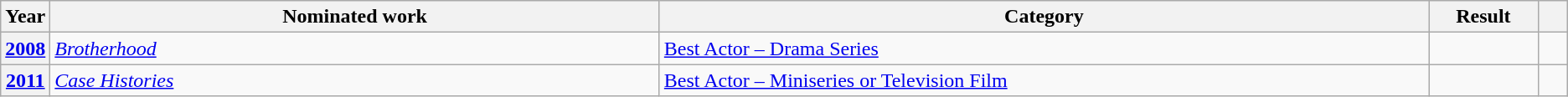<table class=wikitable>
<tr>
<th scope="col" style="width:1em;">Year</th>
<th scope="col" style="width:30em;">Nominated work</th>
<th scope="col" style="width:38em;">Category</th>
<th scope="col" style="width:5em;">Result</th>
<th scope="col" style="width:1em;"></th>
</tr>
<tr>
<th scope="row"><a href='#'>2008</a></th>
<td><em><a href='#'>Brotherhood</a></em></td>
<td><a href='#'>Best Actor – Drama Series</a></td>
<td></td>
<td style="text-align:center;"></td>
</tr>
<tr>
<th scope="row"><a href='#'>2011</a></th>
<td><em><a href='#'>Case Histories</a></em></td>
<td><a href='#'>Best Actor – Miniseries or Television Film</a></td>
<td></td>
<td style="text-align:center;"></td>
</tr>
</table>
